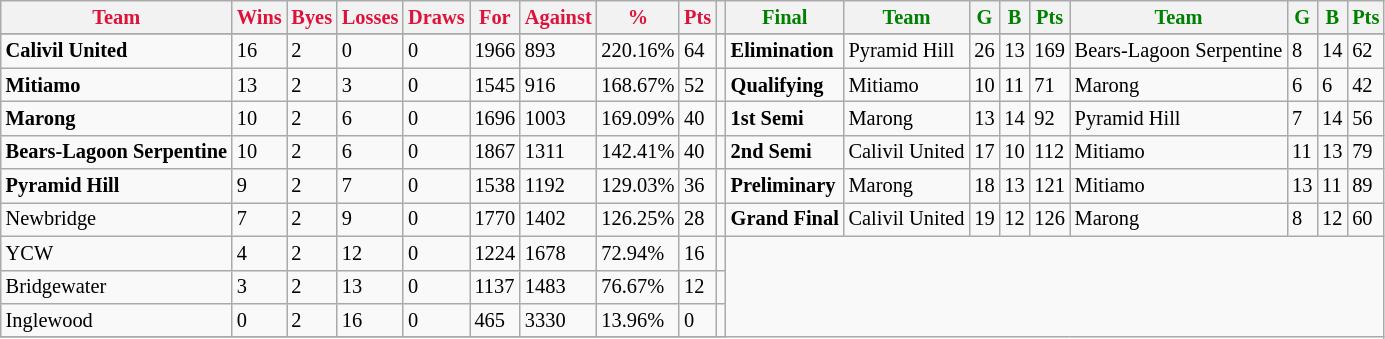<table style="font-size: 85%; text-align: left;" class="wikitable">
<tr>
<th style="color:crimson">Team</th>
<th style="color:crimson">Wins</th>
<th style="color:crimson">Byes</th>
<th style="color:crimson">Losses</th>
<th style="color:crimson">Draws</th>
<th style="color:crimson">For</th>
<th style="color:crimson">Against</th>
<th style="color:crimson">%</th>
<th style="color:crimson">Pts</th>
<th></th>
<th style="color:green">Final</th>
<th style="color:green">Team</th>
<th style="color:green">G</th>
<th style="color:green">B</th>
<th style="color:green">Pts</th>
<th style="color:green">Team</th>
<th style="color:green">G</th>
<th style="color:green">B</th>
<th style="color:green">Pts</th>
</tr>
<tr>
</tr>
<tr>
</tr>
<tr>
<td><strong>	Calivil United	</strong></td>
<td>16</td>
<td>2</td>
<td>0</td>
<td>0</td>
<td>1966</td>
<td>893</td>
<td>220.16%</td>
<td>64</td>
<td></td>
<td><strong>Elimination</strong></td>
<td>Pyramid Hill</td>
<td>26</td>
<td>13</td>
<td>169</td>
<td>Bears-Lagoon Serpentine</td>
<td>8</td>
<td>14</td>
<td>62</td>
</tr>
<tr>
<td><strong>	Mitiamo	</strong></td>
<td>13</td>
<td>2</td>
<td>3</td>
<td>0</td>
<td>1545</td>
<td>916</td>
<td>168.67%</td>
<td>52</td>
<td></td>
<td><strong>Qualifying</strong></td>
<td>Mitiamo</td>
<td>10</td>
<td>11</td>
<td>71</td>
<td>Marong</td>
<td>6</td>
<td>6</td>
<td>42</td>
</tr>
<tr>
<td><strong>	Marong	</strong></td>
<td>10</td>
<td>2</td>
<td>6</td>
<td>0</td>
<td>1696</td>
<td>1003</td>
<td>169.09%</td>
<td>40</td>
<td></td>
<td><strong>1st Semi</strong></td>
<td>Marong</td>
<td>13</td>
<td>14</td>
<td>92</td>
<td>Pyramid Hill</td>
<td>7</td>
<td>14</td>
<td>56</td>
</tr>
<tr>
<td><strong>	Bears-Lagoon Serpentine	</strong></td>
<td>10</td>
<td>2</td>
<td>6</td>
<td>0</td>
<td>1867</td>
<td>1311</td>
<td>142.41%</td>
<td>40</td>
<td></td>
<td><strong>2nd Semi</strong></td>
<td>Calivil United</td>
<td>17</td>
<td>10</td>
<td>112</td>
<td>Mitiamo</td>
<td>11</td>
<td>13</td>
<td>79</td>
</tr>
<tr>
<td><strong>	Pyramid Hill	</strong></td>
<td>9</td>
<td>2</td>
<td>7</td>
<td>0</td>
<td>1538</td>
<td>1192</td>
<td>129.03%</td>
<td>36</td>
<td></td>
<td><strong>Preliminary</strong></td>
<td>Marong</td>
<td>18</td>
<td>13</td>
<td>121</td>
<td>Mitiamo</td>
<td>13</td>
<td>11</td>
<td>89</td>
</tr>
<tr>
<td>Newbridge</td>
<td>7</td>
<td>2</td>
<td>9</td>
<td>0</td>
<td>1770</td>
<td>1402</td>
<td>126.25%</td>
<td>28</td>
<td></td>
<td><strong>Grand Final</strong></td>
<td>Calivil United</td>
<td>19</td>
<td>12</td>
<td>126</td>
<td>Marong</td>
<td>8</td>
<td>12</td>
<td>60</td>
</tr>
<tr>
<td>YCW</td>
<td>4</td>
<td>2</td>
<td>12</td>
<td>0</td>
<td>1224</td>
<td>1678</td>
<td>72.94%</td>
<td>16</td>
<td></td>
</tr>
<tr>
<td>Bridgewater</td>
<td>3</td>
<td>2</td>
<td>13</td>
<td>0</td>
<td>1137</td>
<td>1483</td>
<td>76.67%</td>
<td>12</td>
<td></td>
</tr>
<tr>
<td>Inglewood</td>
<td>0</td>
<td>2</td>
<td>16</td>
<td>0</td>
<td>465</td>
<td>3330</td>
<td>13.96%</td>
<td>0</td>
<td></td>
</tr>
<tr>
</tr>
</table>
